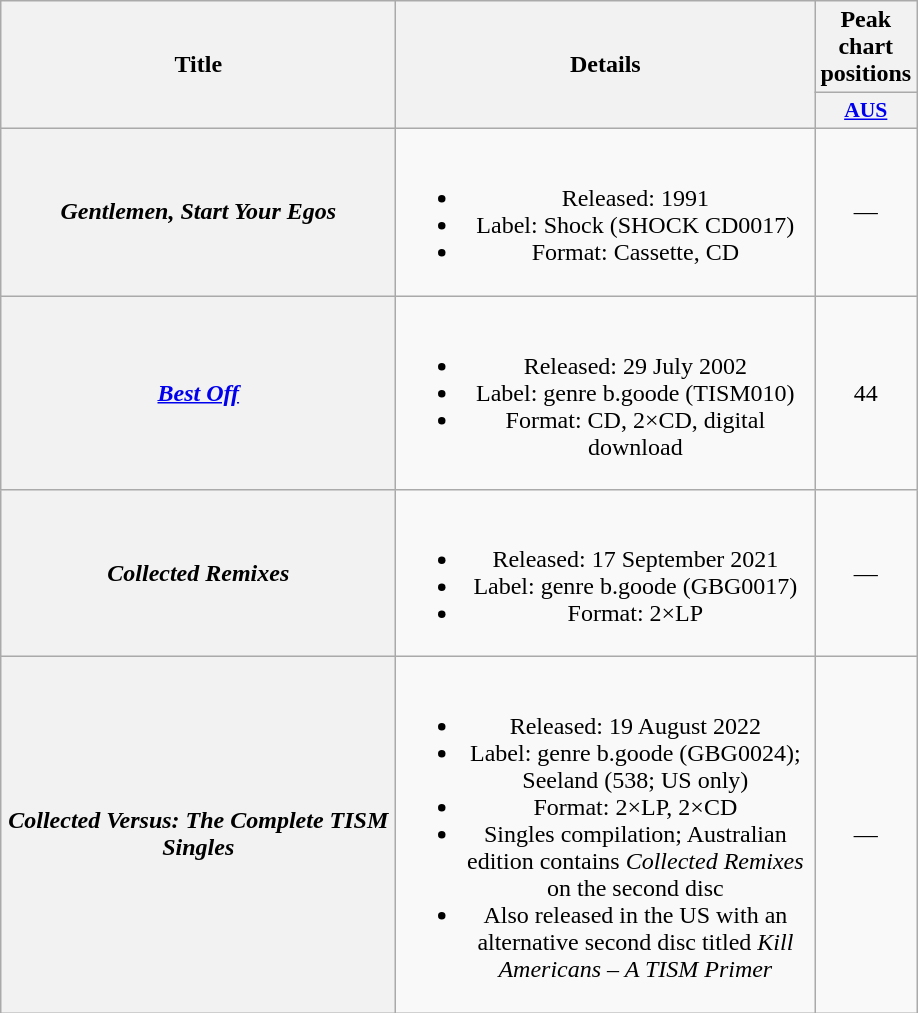<table class="wikitable plainrowheaders" style="text-align:center;" border="1">
<tr>
<th scope="col" rowspan="2" style="width:16em;">Title</th>
<th scope="col" rowspan="2" style="width:17em;">Details</th>
<th scope="col" colspan="1">Peak chart positions</th>
</tr>
<tr>
<th scope="col" style="width:3em;font-size:90%;"><a href='#'>AUS</a><br></th>
</tr>
<tr>
<th scope="row"><em>Gentlemen, Start Your Egos</em></th>
<td><br><ul><li>Released: 1991</li><li>Label: Shock (SHOCK CD0017)</li><li>Format: Cassette, CD</li></ul></td>
<td>—</td>
</tr>
<tr>
<th scope="row"><em><a href='#'>Best Off</a></em></th>
<td><br><ul><li>Released: 29 July 2002</li><li>Label: genre b.goode (TISM010)</li><li>Format: CD, 2×CD, digital download</li></ul></td>
<td>44</td>
</tr>
<tr>
<th scope="row"><em>Collected Remixes</em></th>
<td><br><ul><li>Released: 17 September 2021</li><li>Label: genre b.goode (GBG0017)</li><li>Format: 2×LP</li></ul></td>
<td>—</td>
</tr>
<tr>
<th scope="row"><em>Collected Versus: The Complete TISM Singles</em></th>
<td><br><ul><li>Released: 19 August 2022</li><li>Label: genre b.goode (GBG0024); Seeland (538; US only)</li><li>Format: 2×LP, 2×CD</li><li>Singles compilation; Australian edition contains <em>Collected Remixes</em> on the second disc</li><li>Also released in the US with an alternative second disc titled <em>Kill Americans – A TISM Primer</em></li></ul></td>
<td>—</td>
</tr>
</table>
